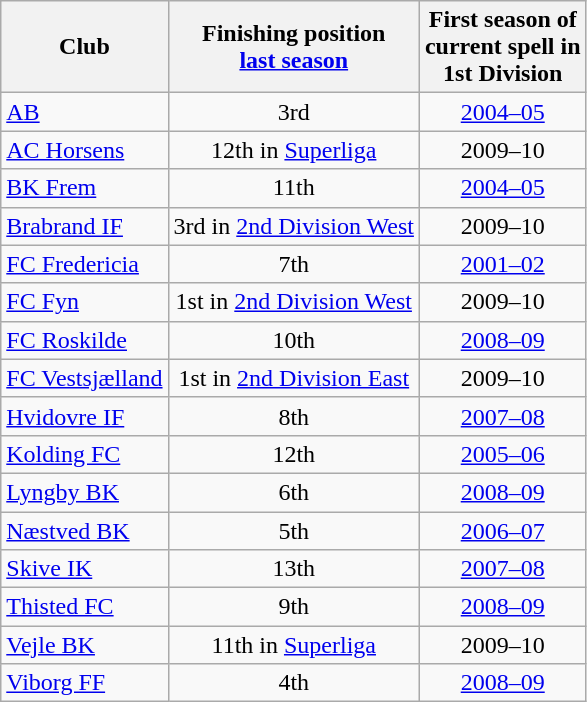<table class="wikitable" style="text-align:center;">
<tr>
<th>Club<br></th>
<th>Finishing position<br><a href='#'>last season</a></th>
<th>First season of<br>current spell in<br>1st Division</th>
</tr>
<tr>
<td style="text-align:left;"><a href='#'>AB</a></td>
<td>3rd</td>
<td><a href='#'>2004–05</a></td>
</tr>
<tr>
<td style="text-align:left;"><a href='#'>AC Horsens</a></td>
<td>12th in <a href='#'>Superliga</a></td>
<td>2009–10</td>
</tr>
<tr>
<td style="text-align:left;"><a href='#'>BK Frem</a></td>
<td>11th</td>
<td><a href='#'>2004–05</a></td>
</tr>
<tr>
<td style="text-align:left;"><a href='#'>Brabrand IF</a></td>
<td>3rd in <a href='#'>2nd Division West</a></td>
<td>2009–10</td>
</tr>
<tr>
<td style="text-align:left;"><a href='#'>FC Fredericia</a></td>
<td>7th</td>
<td><a href='#'>2001–02</a></td>
</tr>
<tr>
<td style="text-align:left;"><a href='#'>FC Fyn</a></td>
<td>1st in <a href='#'>2nd Division West</a></td>
<td>2009–10</td>
</tr>
<tr>
<td style="text-align:left;"><a href='#'>FC Roskilde</a></td>
<td>10th</td>
<td><a href='#'>2008–09</a></td>
</tr>
<tr>
<td style="text-align:left;"><a href='#'>FC Vestsjælland</a></td>
<td>1st in <a href='#'>2nd Division East</a></td>
<td>2009–10</td>
</tr>
<tr>
<td style="text-align:left;"><a href='#'>Hvidovre IF</a></td>
<td>8th</td>
<td><a href='#'>2007–08</a></td>
</tr>
<tr>
<td style="text-align:left;"><a href='#'>Kolding FC</a></td>
<td>12th</td>
<td><a href='#'>2005–06</a></td>
</tr>
<tr>
<td style="text-align:left;"><a href='#'>Lyngby BK</a></td>
<td>6th</td>
<td><a href='#'>2008–09</a></td>
</tr>
<tr>
<td style="text-align:left;"><a href='#'>Næstved BK</a></td>
<td>5th</td>
<td><a href='#'>2006–07</a></td>
</tr>
<tr>
<td style="text-align:left;"><a href='#'>Skive IK</a></td>
<td>13th</td>
<td><a href='#'>2007–08</a></td>
</tr>
<tr>
<td style="text-align:left;"><a href='#'>Thisted FC</a></td>
<td>9th</td>
<td><a href='#'>2008–09</a></td>
</tr>
<tr>
<td style="text-align:left;"><a href='#'>Vejle BK</a></td>
<td>11th in <a href='#'>Superliga</a></td>
<td>2009–10</td>
</tr>
<tr>
<td style="text-align:left;"><a href='#'>Viborg FF</a></td>
<td>4th</td>
<td><a href='#'>2008–09</a></td>
</tr>
</table>
